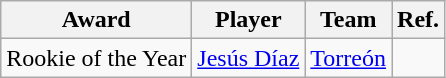<table class="wikitable">
<tr>
<th>Award</th>
<th>Player</th>
<th>Team</th>
<th>Ref.</th>
</tr>
<tr>
<td scope="row">Rookie of the Year</td>
<td> <a href='#'>Jesús Díaz</a></td>
<td><a href='#'>Torreón</a></td>
<td align=center></td>
</tr>
</table>
